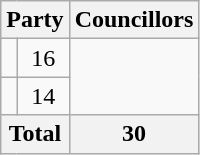<table class="wikitable">
<tr>
<th colspan=2>Party</th>
<th>Councillors</th>
</tr>
<tr>
<td></td>
<td align=center>16</td>
</tr>
<tr>
<td></td>
<td align=center>14</td>
</tr>
<tr>
<th colspan=2>Total</th>
<th align=center>30</th>
</tr>
</table>
